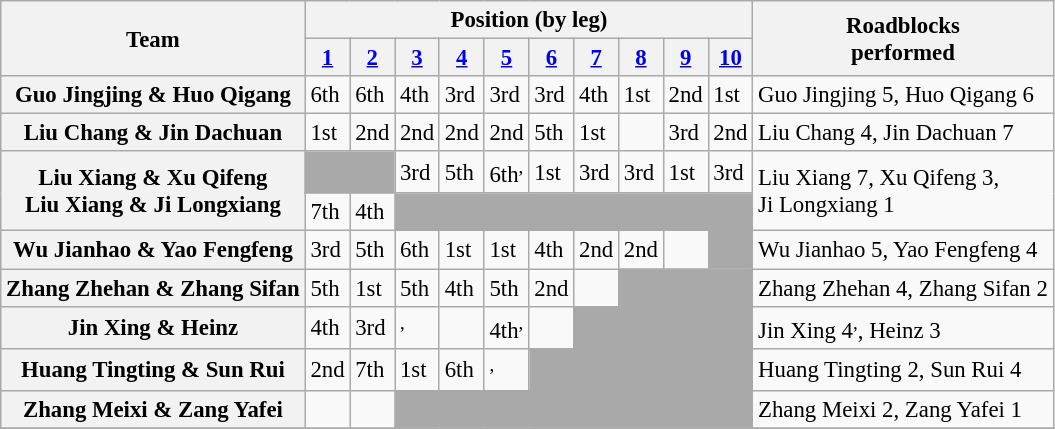<table class=wikitable style="white-space:nowrap; font-size:95%;">
<tr>
<th rowspan=2>Team</th>
<th colspan=10>Position (by leg)</th>
<th rowspan=2>Roadblocks<br>performed</th>
</tr>
<tr>
<th><a href='#'>1</a></th>
<th><a href='#'>2</a></th>
<th><a href='#'>3</a></th>
<th><a href='#'>4</a></th>
<th><a href='#'>5</a></th>
<th><a href='#'>6</a></th>
<th><a href='#'>7</a></th>
<th><a href='#'>8</a></th>
<th><a href='#'>9</a></th>
<th><a href='#'>10</a></th>
</tr>
<tr>
<th>Guo Jingjing & Huo Qigang</th>
<td>6th</td>
<td>6th</td>
<td>4th</td>
<td>3rd</td>
<td>3rd</td>
<td>3rd</td>
<td>4th</td>
<td>1st</td>
<td>2nd</td>
<td>1st</td>
<td>Guo Jingjing 5, Huo Qigang 6</td>
</tr>
<tr>
<th>Liu Chang & Jin Dachuan</th>
<td>1st</td>
<td>2nd</td>
<td>2nd</td>
<td>2nd</td>
<td>2nd</td>
<td>5th</td>
<td>1st</td>
<td></td>
<td>3rd</td>
<td>2nd</td>
<td>Liu Chang 4, Jin Dachuan 7</td>
</tr>
<tr>
<th rowspan=2>Liu Xiang & Xu Qifeng<br>Liu Xiang & Ji Longxiang</th>
<td colspan=2 bgcolor=darkgray></td>
<td>3rd</td>
<td>5th</td>
<td>6th<sup>,</sup></td>
<td>1st</td>
<td>3rd</td>
<td>3rd</td>
<td>1st</td>
<td>3rd</td>
<td rowspan=2>Liu Xiang 7, Xu Qifeng 3,<br>Ji Longxiang 1</td>
</tr>
<tr>
<td>7th</td>
<td>4th</td>
<td colspan=8 bgcolor=darkgray></td>
</tr>
<tr>
<th>Wu Jianhao & Yao Fengfeng</th>
<td>3rd</td>
<td>5th</td>
<td>6th</td>
<td>1st</td>
<td>1st</td>
<td>4th</td>
<td>2nd</td>
<td>2nd</td>
<td></td>
<td colspan=1 bgcolor=darkgray></td>
<td>Wu Jianhao 5,  Yao Fengfeng 4</td>
</tr>
<tr>
<th>Zhang Zhehan & Zhang Sifan</th>
<td>5th</td>
<td>1st</td>
<td>5th</td>
<td>4th</td>
<td>5th</td>
<td>2nd</td>
<td></td>
<td colspan=3 bgcolor=darkgray></td>
<td>Zhang Zhehan 4, Zhang Sifan 2</td>
</tr>
<tr>
<th>Jin Xing & Heinz</th>
<td>4th</td>
<td>3rd</td>
<td><sup>,</sup></td>
<td></td>
<td>4th<sup>,</sup></td>
<td></td>
<td colspan=4 bgcolor=darkgray></td>
<td>Jin Xing 4<sup>,</sup>, Heinz 3</td>
</tr>
<tr>
<th>Huang Tingting & Sun Rui</th>
<td>2nd</td>
<td>7th</td>
<td>1st</td>
<td>6th</td>
<td><sup>,</sup></td>
<td colspan=5 bgcolor=darkgray></td>
<td>Huang Tingting 2, Sun Rui 4</td>
</tr>
<tr>
<th>Zhang Meixi & Zang Yafei</th>
<td></td>
<td></td>
<td colspan=8 bgcolor=darkgray></td>
<td>Zhang Meixi 2, Zang Yafei 1</td>
</tr>
<tr>
</tr>
</table>
